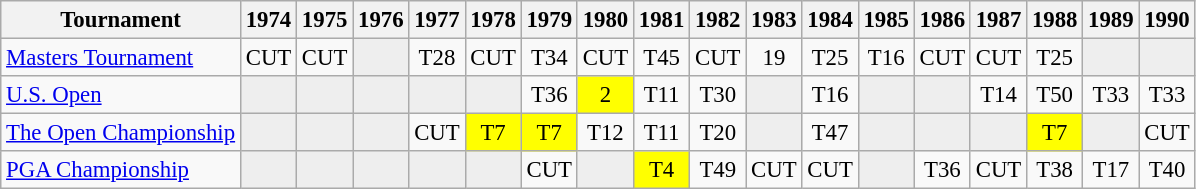<table class="wikitable" style="font-size:95%;text-align:center;">
<tr>
<th>Tournament</th>
<th>1974</th>
<th>1975</th>
<th>1976</th>
<th>1977</th>
<th>1978</th>
<th>1979</th>
<th>1980</th>
<th>1981</th>
<th>1982</th>
<th>1983</th>
<th>1984</th>
<th>1985</th>
<th>1986</th>
<th>1987</th>
<th>1988</th>
<th>1989</th>
<th>1990</th>
</tr>
<tr>
<td align=left><a href='#'>Masters Tournament</a></td>
<td>CUT</td>
<td>CUT</td>
<td style="background:#eeeeee;"></td>
<td>T28</td>
<td>CUT</td>
<td>T34</td>
<td>CUT</td>
<td>T45</td>
<td>CUT</td>
<td>19</td>
<td>T25</td>
<td>T16</td>
<td>CUT</td>
<td>CUT</td>
<td>T25</td>
<td style="background:#eeeeee;"></td>
<td style="background:#eeeeee;"></td>
</tr>
<tr>
<td align=left><a href='#'>U.S. Open</a></td>
<td style="background:#eeeeee;"></td>
<td style="background:#eeeeee;"></td>
<td style="background:#eeeeee;"></td>
<td style="background:#eeeeee;"></td>
<td style="background:#eeeeee;"></td>
<td>T36</td>
<td style="background:yellow;">2</td>
<td>T11</td>
<td>T30</td>
<td style="background:#eeeeee;"></td>
<td>T16</td>
<td style="background:#eeeeee;"></td>
<td style="background:#eeeeee;"></td>
<td>T14</td>
<td>T50</td>
<td>T33</td>
<td>T33</td>
</tr>
<tr>
<td align=left><a href='#'>The Open Championship</a></td>
<td style="background:#eeeeee;"></td>
<td style="background:#eeeeee;"></td>
<td style="background:#eeeeee;"></td>
<td>CUT</td>
<td style="background:yellow;">T7</td>
<td style="background:yellow;">T7</td>
<td>T12</td>
<td>T11</td>
<td>T20</td>
<td style="background:#eeeeee;"></td>
<td>T47</td>
<td style="background:#eeeeee;"></td>
<td style="background:#eeeeee;"></td>
<td style="background:#eeeeee;"></td>
<td style="background:yellow;">T7</td>
<td style="background:#eeeeee;"></td>
<td>CUT</td>
</tr>
<tr>
<td align=left><a href='#'>PGA Championship</a></td>
<td style="background:#eeeeee;"></td>
<td style="background:#eeeeee;"></td>
<td style="background:#eeeeee;"></td>
<td style="background:#eeeeee;"></td>
<td style="background:#eeeeee;"></td>
<td>CUT</td>
<td style="background:#eeeeee;"></td>
<td style="background:yellow;">T4</td>
<td>T49</td>
<td>CUT</td>
<td>CUT</td>
<td style="background:#eeeeee;"></td>
<td>T36</td>
<td>CUT</td>
<td>T38</td>
<td>T17</td>
<td>T40</td>
</tr>
</table>
